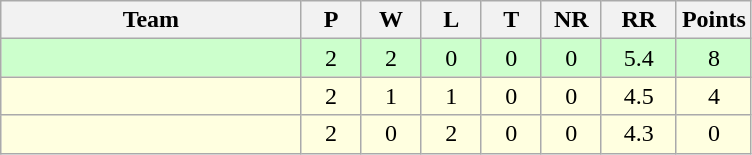<table class="wikitable" style="text-align: center;">
<tr>
<th style="width:40%;">Team</th>
<th style="width:8%;">P</th>
<th style="width:8%;">W</th>
<th style="width:8%;">L</th>
<th style="width:8%;">T</th>
<th style="width:8%;">NR</th>
<th style="width:10%;">RR</th>
<th style="width:10%;">Points</th>
</tr>
<tr style="background:#cfc;">
<td align=left></td>
<td>2</td>
<td>2</td>
<td>0</td>
<td>0</td>
<td>0</td>
<td>5.4</td>
<td>8</td>
</tr>
<tr style="background:#ffffe0;">
<td align=left></td>
<td>2</td>
<td>1</td>
<td>1</td>
<td>0</td>
<td>0</td>
<td>4.5</td>
<td>4</td>
</tr>
<tr style="background:#ffffe0;">
<td align=left></td>
<td>2</td>
<td>0</td>
<td>2</td>
<td>0</td>
<td>0</td>
<td>4.3</td>
<td>0</td>
</tr>
</table>
